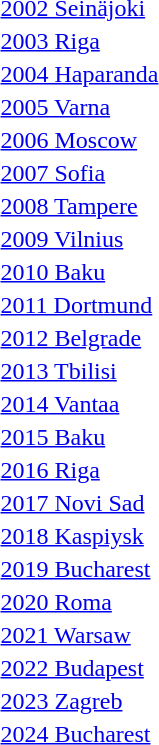<table>
<tr>
<td><a href='#'>2002 Seinäjoki</a></td>
<td></td>
<td></td>
<td></td>
</tr>
<tr>
<td><a href='#'>2003 Riga</a></td>
<td></td>
<td></td>
<td></td>
</tr>
<tr>
<td><a href='#'>2004 Haparanda</a></td>
<td></td>
<td></td>
<td></td>
</tr>
<tr>
<td rowspan=2><a href='#'>2005 Varna</a></td>
<td rowspan=2></td>
<td rowspan=2></td>
<td></td>
</tr>
<tr>
<td></td>
</tr>
<tr>
<td rowspan=2><a href='#'>2006 Moscow</a></td>
<td rowspan=2></td>
<td rowspan=2></td>
<td></td>
</tr>
<tr>
<td></td>
</tr>
<tr>
<td rowspan=2><a href='#'>2007 Sofia</a></td>
<td rowspan=2></td>
<td rowspan=2></td>
<td></td>
</tr>
<tr>
<td></td>
</tr>
<tr>
<td rowspan=2><a href='#'>2008 Tampere</a></td>
<td rowspan=2></td>
<td rowspan=2></td>
<td></td>
</tr>
<tr>
<td></td>
</tr>
<tr>
<td rowspan=2><a href='#'>2009 Vilnius</a></td>
<td rowspan=2></td>
<td rowspan=2></td>
<td></td>
</tr>
<tr>
<td></td>
</tr>
<tr>
<td rowspan=2><a href='#'>2010 Baku</a></td>
<td rowspan=2></td>
<td rowspan=2></td>
<td></td>
</tr>
<tr>
<td></td>
</tr>
<tr>
<td rowspan=2><a href='#'>2011 Dortmund</a></td>
<td rowspan=2></td>
<td rowspan=2></td>
<td></td>
</tr>
<tr>
<td></td>
</tr>
<tr>
<td rowspan=2><a href='#'>2012 Belgrade</a></td>
<td rowspan=2></td>
<td rowspan=2></td>
<td></td>
</tr>
<tr>
<td></td>
</tr>
<tr>
<td rowspan=2><a href='#'>2013 Tbilisi</a></td>
<td rowspan=2></td>
<td rowspan=2></td>
<td></td>
</tr>
<tr>
<td></td>
</tr>
<tr>
<td rowspan=2><a href='#'>2014 Vantaa</a></td>
<td rowspan=2></td>
<td rowspan=2></td>
<td></td>
</tr>
<tr>
<td></td>
</tr>
<tr>
<td rowspan=2><a href='#'>2015 Baku</a></td>
<td rowspan=2></td>
<td rowspan=2></td>
<td></td>
</tr>
<tr>
<td></td>
</tr>
<tr>
<td rowspan=2><a href='#'>2016 Riga</a></td>
<td rowspan=2></td>
<td rowspan=2></td>
<td></td>
</tr>
<tr>
<td></td>
</tr>
<tr>
<td rowspan=2><a href='#'>2017 Novi Sad</a></td>
<td rowspan=2></td>
<td rowspan=2></td>
<td></td>
</tr>
<tr>
<td></td>
</tr>
<tr>
<td rowspan=2><a href='#'>2018 Kaspiysk</a></td>
<td rowspan=2></td>
<td rowspan=2></td>
<td></td>
</tr>
<tr>
<td></td>
</tr>
<tr>
<td rowspan=2><a href='#'>2019 Bucharest</a></td>
<td rowspan=2></td>
<td rowspan=2></td>
<td></td>
</tr>
<tr>
<td></td>
</tr>
<tr>
<td rowspan=2><a href='#'>2020 Roma</a></td>
<td rowspan=2></td>
<td rowspan=2></td>
<td></td>
</tr>
<tr>
<td></td>
</tr>
<tr>
<td rowspan=2><a href='#'>2021 Warsaw</a></td>
<td rowspan=2></td>
<td rowspan=2></td>
<td></td>
</tr>
<tr>
<td></td>
</tr>
<tr>
<td><a href='#'>2022 Budapest</a></td>
<td></td>
<td></td>
<td></td>
</tr>
<tr>
<td rowspan=2><a href='#'>2023 Zagreb</a></td>
<td rowspan=2></td>
<td rowspan=2></td>
<td></td>
</tr>
<tr>
<td></td>
</tr>
<tr>
<td rowspan=2><a href='#'>2024 Bucharest</a></td>
<td rowspan=2></td>
<td rowspan=2></td>
<td></td>
</tr>
<tr>
<td></td>
</tr>
</table>
